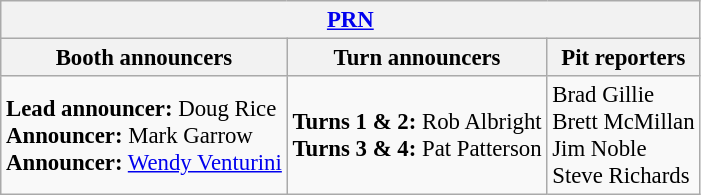<table class="wikitable" style="font-size: 95%;">
<tr>
<th colspan="3"><a href='#'>PRN</a></th>
</tr>
<tr>
<th>Booth announcers</th>
<th>Turn announcers</th>
<th>Pit reporters</th>
</tr>
<tr>
<td><strong>Lead announcer:</strong> Doug Rice<br><strong>Announcer:</strong> Mark Garrow<br><strong>Announcer:</strong> <a href='#'>Wendy Venturini</a></td>
<td><strong>Turns 1 & 2:</strong> Rob Albright<br><strong>Turns 3 & 4:</strong> Pat Patterson</td>
<td>Brad Gillie<br>Brett McMillan<br>Jim Noble<br>Steve Richards</td>
</tr>
</table>
